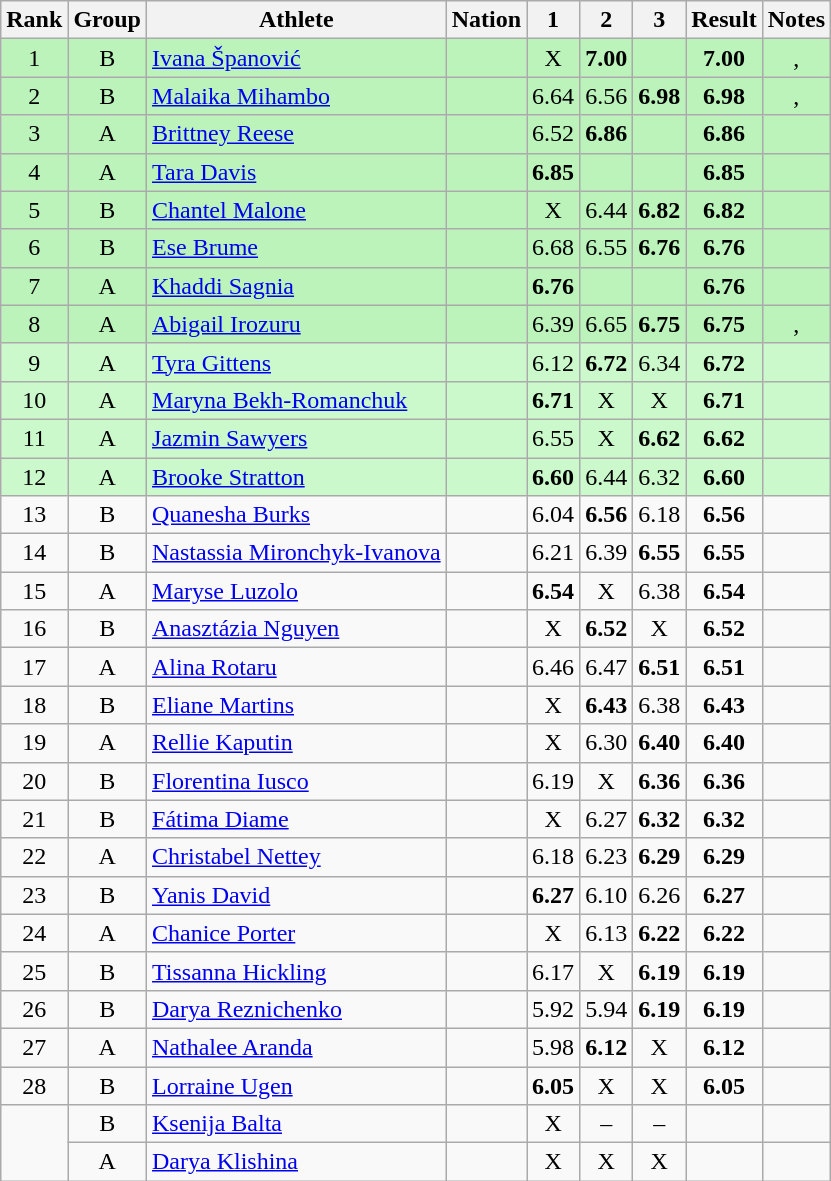<table class="wikitable sortable" style="text-align:center">
<tr>
<th>Rank</th>
<th>Group</th>
<th>Athlete</th>
<th>Nation</th>
<th>1</th>
<th>2</th>
<th>3</th>
<th>Result</th>
<th>Notes</th>
</tr>
<tr bgcolor=bbf3bb>
<td>1</td>
<td>B</td>
<td align=left><a href='#'>Ivana Španović</a></td>
<td align=left></td>
<td data-sort-value=1.00>X</td>
<td><strong>7.00</strong></td>
<td></td>
<td><strong>7.00</strong></td>
<td>, </td>
</tr>
<tr bgcolor=bbf3bb>
<td>2</td>
<td>B</td>
<td align=left><a href='#'>Malaika Mihambo</a></td>
<td align=left></td>
<td>6.64</td>
<td>6.56</td>
<td><strong>6.98</strong></td>
<td><strong>6.98</strong></td>
<td>, </td>
</tr>
<tr bgcolor=bbf3bb>
<td>3</td>
<td>A</td>
<td align=left><a href='#'>Brittney Reese</a></td>
<td align=left></td>
<td>6.52</td>
<td><strong>6.86</strong></td>
<td></td>
<td><strong>6.86</strong></td>
<td></td>
</tr>
<tr bgcolor=bbf3bb>
<td>4</td>
<td>A</td>
<td align=left><a href='#'>Tara Davis</a></td>
<td align=left></td>
<td><strong>6.85</strong></td>
<td></td>
<td></td>
<td><strong>6.85</strong></td>
<td></td>
</tr>
<tr bgcolor=bbf3bb>
<td>5</td>
<td>B</td>
<td align=left><a href='#'>Chantel Malone</a></td>
<td align=left></td>
<td data-sort-value=1.00>X</td>
<td>6.44</td>
<td><strong>6.82</strong></td>
<td><strong>6.82</strong></td>
<td></td>
</tr>
<tr bgcolor=bbf3bb>
<td>6</td>
<td>B</td>
<td align=left><a href='#'>Ese Brume</a></td>
<td align=left></td>
<td>6.68</td>
<td>6.55</td>
<td><strong>6.76</strong></td>
<td><strong>6.76</strong></td>
<td></td>
</tr>
<tr bgcolor=bbf3bb>
<td>7</td>
<td>A</td>
<td align=left><a href='#'>Khaddi Sagnia</a></td>
<td align=left></td>
<td><strong>6.76</strong></td>
<td></td>
<td></td>
<td><strong>6.76</strong></td>
<td></td>
</tr>
<tr bgcolor=bbf3bb>
<td>8</td>
<td>A</td>
<td align=left><a href='#'>Abigail Irozuru</a></td>
<td align=left></td>
<td>6.39</td>
<td>6.65</td>
<td><strong>6.75</strong></td>
<td><strong>6.75</strong></td>
<td>, </td>
</tr>
<tr bgcolor=ccf9cc>
<td>9</td>
<td>A</td>
<td align=left><a href='#'>Tyra Gittens</a></td>
<td align=left></td>
<td>6.12</td>
<td><strong>6.72</strong></td>
<td>6.34</td>
<td><strong>6.72</strong></td>
<td></td>
</tr>
<tr bgcolor=ccf9cc>
<td>10</td>
<td>A</td>
<td align=left><a href='#'>Maryna Bekh-Romanchuk</a></td>
<td align=left></td>
<td><strong>6.71</strong></td>
<td data-sort-value=1.00>X</td>
<td data-sort-value=1.00>X</td>
<td><strong>6.71</strong></td>
<td></td>
</tr>
<tr bgcolor=ccf9cc>
<td>11</td>
<td>A</td>
<td align=left><a href='#'>Jazmin Sawyers</a></td>
<td align=left></td>
<td>6.55</td>
<td data-sort-value=1.00>X</td>
<td><strong>6.62</strong></td>
<td><strong>6.62</strong></td>
<td></td>
</tr>
<tr bgcolor=ccf9cc>
<td>12</td>
<td>A</td>
<td align=left><a href='#'>Brooke Stratton</a></td>
<td align=left></td>
<td><strong>6.60</strong></td>
<td>6.44</td>
<td>6.32</td>
<td><strong>6.60</strong></td>
<td></td>
</tr>
<tr>
<td>13</td>
<td>B</td>
<td align=left><a href='#'>Quanesha Burks</a></td>
<td align=left></td>
<td>6.04</td>
<td><strong>6.56</strong></td>
<td>6.18</td>
<td><strong>6.56</strong></td>
<td></td>
</tr>
<tr>
<td>14</td>
<td>B</td>
<td align=left><a href='#'>Nastassia Mironchyk-Ivanova</a></td>
<td align=left></td>
<td>6.21</td>
<td>6.39</td>
<td><strong>6.55</strong></td>
<td><strong>6.55</strong></td>
<td></td>
</tr>
<tr>
<td>15</td>
<td>A</td>
<td align=left><a href='#'>Maryse Luzolo</a></td>
<td align=left></td>
<td><strong>6.54</strong></td>
<td data-sort-value=1.00>X</td>
<td>6.38</td>
<td><strong>6.54</strong></td>
<td></td>
</tr>
<tr>
<td>16</td>
<td>B</td>
<td align=left><a href='#'>Anasztázia Nguyen</a></td>
<td align=left></td>
<td data-sort-value=1.00>X</td>
<td><strong>6.52</strong></td>
<td data-sort-value=1.00>X</td>
<td><strong>6.52</strong></td>
<td></td>
</tr>
<tr>
<td>17</td>
<td>A</td>
<td align=left><a href='#'>Alina Rotaru</a></td>
<td align=left></td>
<td>6.46</td>
<td>6.47</td>
<td><strong>6.51</strong></td>
<td><strong>6.51</strong></td>
<td></td>
</tr>
<tr>
<td>18</td>
<td>B</td>
<td align=left><a href='#'>Eliane Martins</a></td>
<td align=left></td>
<td data-sort-value=1.00>X</td>
<td><strong>6.43</strong></td>
<td>6.38</td>
<td><strong>6.43</strong></td>
<td></td>
</tr>
<tr>
<td>19</td>
<td>A</td>
<td align=left><a href='#'>Rellie Kaputin</a></td>
<td align=left></td>
<td data-sort-value=1.00>X</td>
<td>6.30</td>
<td><strong>6.40</strong></td>
<td><strong>6.40</strong></td>
<td></td>
</tr>
<tr>
<td>20</td>
<td>B</td>
<td align=left><a href='#'>Florentina Iusco</a></td>
<td align=left></td>
<td>6.19</td>
<td data-sort-value=1.00>X</td>
<td><strong>6.36</strong></td>
<td><strong>6.36</strong></td>
<td></td>
</tr>
<tr>
<td>21</td>
<td>B</td>
<td align=left><a href='#'>Fátima Diame</a></td>
<td align=left></td>
<td data-sort-value=1.00>X</td>
<td>6.27</td>
<td><strong>6.32</strong></td>
<td><strong>6.32</strong></td>
<td></td>
</tr>
<tr>
<td>22</td>
<td>A</td>
<td align=left><a href='#'>Christabel Nettey</a></td>
<td align=left></td>
<td>6.18</td>
<td>6.23</td>
<td><strong>6.29</strong></td>
<td><strong>6.29</strong></td>
<td></td>
</tr>
<tr>
<td>23</td>
<td>B</td>
<td align=left><a href='#'>Yanis David</a></td>
<td align=left></td>
<td><strong>6.27</strong></td>
<td>6.10</td>
<td>6.26</td>
<td><strong>6.27</strong></td>
<td></td>
</tr>
<tr>
<td>24</td>
<td>A</td>
<td align=left><a href='#'>Chanice Porter</a></td>
<td align=left></td>
<td data-sort-value=1.00>X</td>
<td>6.13</td>
<td><strong>6.22</strong></td>
<td><strong>6.22</strong></td>
<td></td>
</tr>
<tr>
<td>25</td>
<td>B</td>
<td align=left><a href='#'>Tissanna Hickling</a></td>
<td align=left></td>
<td>6.17</td>
<td data-sort-value=1.00>X</td>
<td><strong>6.19</strong></td>
<td><strong>6.19</strong></td>
<td></td>
</tr>
<tr>
<td>26</td>
<td>B</td>
<td align=left><a href='#'>Darya Reznichenko</a></td>
<td align=left></td>
<td>5.92</td>
<td>5.94</td>
<td><strong>6.19</strong></td>
<td><strong>6.19</strong></td>
<td></td>
</tr>
<tr>
<td>27</td>
<td>A</td>
<td align=left><a href='#'>Nathalee Aranda</a></td>
<td align=left></td>
<td>5.98</td>
<td><strong>6.12</strong></td>
<td data-sort-value=1.00>X</td>
<td><strong>6.12</strong></td>
<td></td>
</tr>
<tr>
<td>28</td>
<td>B</td>
<td align=left><a href='#'>Lorraine Ugen</a></td>
<td align=left></td>
<td><strong>6.05</strong></td>
<td data-sort-value=1.00>X</td>
<td data-sort-value=1.00>X</td>
<td><strong>6.05</strong></td>
<td></td>
</tr>
<tr>
<td rowspan=2></td>
<td>B</td>
<td align=left><a href='#'>Ksenija Balta</a></td>
<td align=left></td>
<td data-sort-value=1.00>X</td>
<td>–</td>
<td>–</td>
<td></td>
<td></td>
</tr>
<tr>
<td>A</td>
<td align=left><a href='#'>Darya Klishina</a></td>
<td align=left></td>
<td data-sort-value=1.00>X</td>
<td data-sort-value=1.00>X</td>
<td data-sort-value=1.00>X</td>
<td></td>
<td></td>
</tr>
</table>
